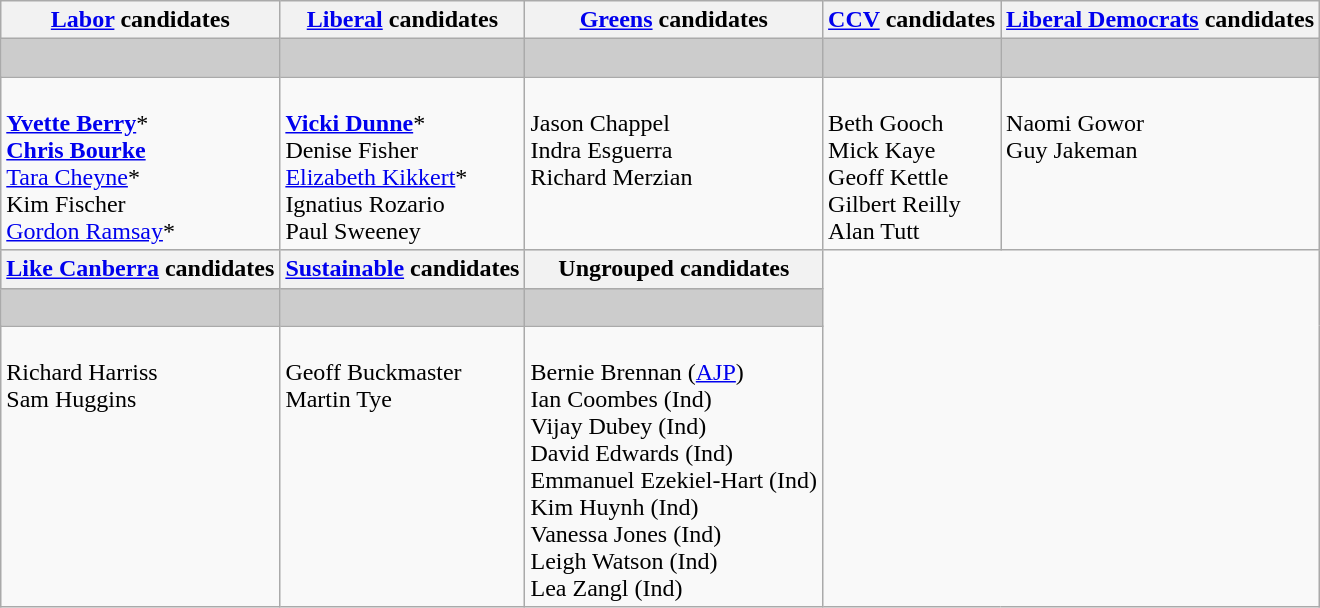<table class="wikitable">
<tr>
<th><a href='#'>Labor</a> candidates</th>
<th><a href='#'>Liberal</a> candidates</th>
<th><a href='#'>Greens</a> candidates</th>
<th><a href='#'>CCV</a> candidates</th>
<th><a href='#'>Liberal Democrats</a> candidates</th>
</tr>
<tr bgcolor="#cccccc">
<td></td>
<td></td>
<td></td>
<td bgcolor=></td>
<td> </td>
</tr>
<tr>
<td><br><strong><a href='#'>Yvette Berry</a></strong>*<br>
<strong><a href='#'>Chris Bourke</a></strong><br>
<a href='#'>Tara Cheyne</a>*<br>
Kim Fischer<br>
<a href='#'>Gordon Ramsay</a>*</td>
<td><br><strong><a href='#'>Vicki Dunne</a></strong>*<br>
Denise Fisher<br>
<a href='#'>Elizabeth Kikkert</a>*<br>
Ignatius Rozario<br>
Paul Sweeney</td>
<td valign=top><br>Jason Chappel<br>
Indra Esguerra<br>
Richard Merzian</td>
<td valign=top><br>Beth Gooch<br>
Mick Kaye<br>
Geoff Kettle<br>
Gilbert Reilly<br>
Alan Tutt</td>
<td valign=top><br>Naomi Gowor<br>
Guy Jakeman</td>
</tr>
<tr bgcolor="#cccccc">
<th><a href='#'>Like Canberra</a> candidates</th>
<th><a href='#'>Sustainable</a> candidates</th>
<th>Ungrouped candidates</th>
</tr>
<tr bgcolor="#cccccc">
<td bgcolor=></td>
<td></td>
<td> </td>
</tr>
<tr>
<td valign=top><br>Richard Harriss<br>
Sam Huggins</td>
<td valign=top><br>Geoff Buckmaster<br>
Martin Tye</td>
<td valign=top><br>Bernie Brennan (<a href='#'>AJP</a>)<br>
Ian Coombes (Ind)<br>
Vijay Dubey (Ind)<br>
David Edwards (Ind)<br>
Emmanuel Ezekiel-Hart (Ind)<br>
Kim Huynh (Ind)<br>
Vanessa Jones (Ind)<br>
Leigh Watson (Ind)<br>
Lea Zangl (Ind)</td>
</tr>
</table>
